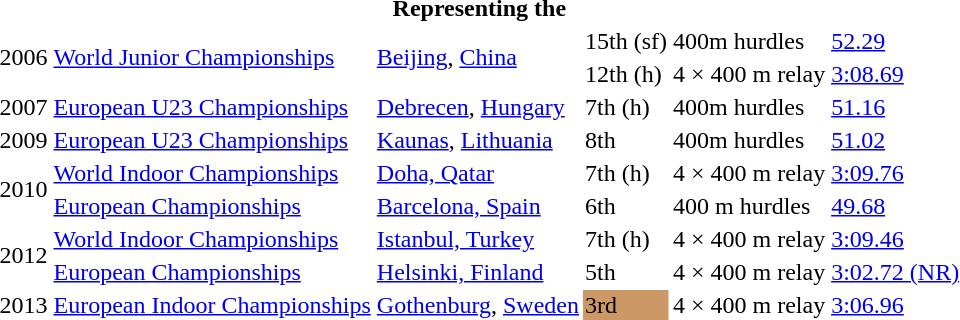<table>
<tr>
<th colspan="6">Representing the </th>
</tr>
<tr>
<td rowspan=2>2006</td>
<td rowspan=2><a href='#'>World Junior Championships</a></td>
<td rowspan=2><a href='#'>Beijing</a>, <a href='#'>China</a></td>
<td>15th (sf)</td>
<td>400m hurdles</td>
<td><a href='#'>52.29</a></td>
</tr>
<tr>
<td>12th (h)</td>
<td>4 × 400 m relay</td>
<td><a href='#'>3:08.69</a></td>
</tr>
<tr>
<td>2007</td>
<td><a href='#'>European U23 Championships</a></td>
<td><a href='#'>Debrecen</a>, <a href='#'>Hungary</a></td>
<td>7th (h)</td>
<td>400m hurdles</td>
<td><a href='#'>51.16</a></td>
</tr>
<tr>
<td>2009</td>
<td><a href='#'>European U23 Championships</a></td>
<td><a href='#'>Kaunas</a>, <a href='#'>Lithuania</a></td>
<td>8th</td>
<td>400m hurdles</td>
<td><a href='#'>51.02</a></td>
</tr>
<tr>
<td rowspan=2>2010</td>
<td><a href='#'>World Indoor Championships</a></td>
<td><a href='#'>Doha, Qatar</a></td>
<td>7th (h)</td>
<td>4 × 400 m relay</td>
<td><a href='#'>3:09.76</a></td>
</tr>
<tr>
<td><a href='#'>European Championships</a></td>
<td><a href='#'>Barcelona, Spain</a></td>
<td>6th</td>
<td>400 m hurdles</td>
<td><a href='#'>49.68</a></td>
</tr>
<tr>
<td rowspan=2>2012</td>
<td><a href='#'>World Indoor Championships</a></td>
<td><a href='#'>Istanbul, Turkey</a></td>
<td>7th (h)</td>
<td>4 × 400 m relay</td>
<td><a href='#'>3:09.46</a></td>
</tr>
<tr>
<td><a href='#'>European Championships</a></td>
<td><a href='#'>Helsinki, Finland</a></td>
<td>5th</td>
<td>4 × 400 m relay</td>
<td><a href='#'>3:02.72 (NR)</a></td>
</tr>
<tr>
<td>2013</td>
<td><a href='#'>European Indoor Championships</a></td>
<td><a href='#'>Gothenburg</a>, <a href='#'>Sweden</a></td>
<td bgcolor="cc9966">3rd</td>
<td>4 × 400 m relay</td>
<td><a href='#'>3:06.96</a></td>
</tr>
</table>
